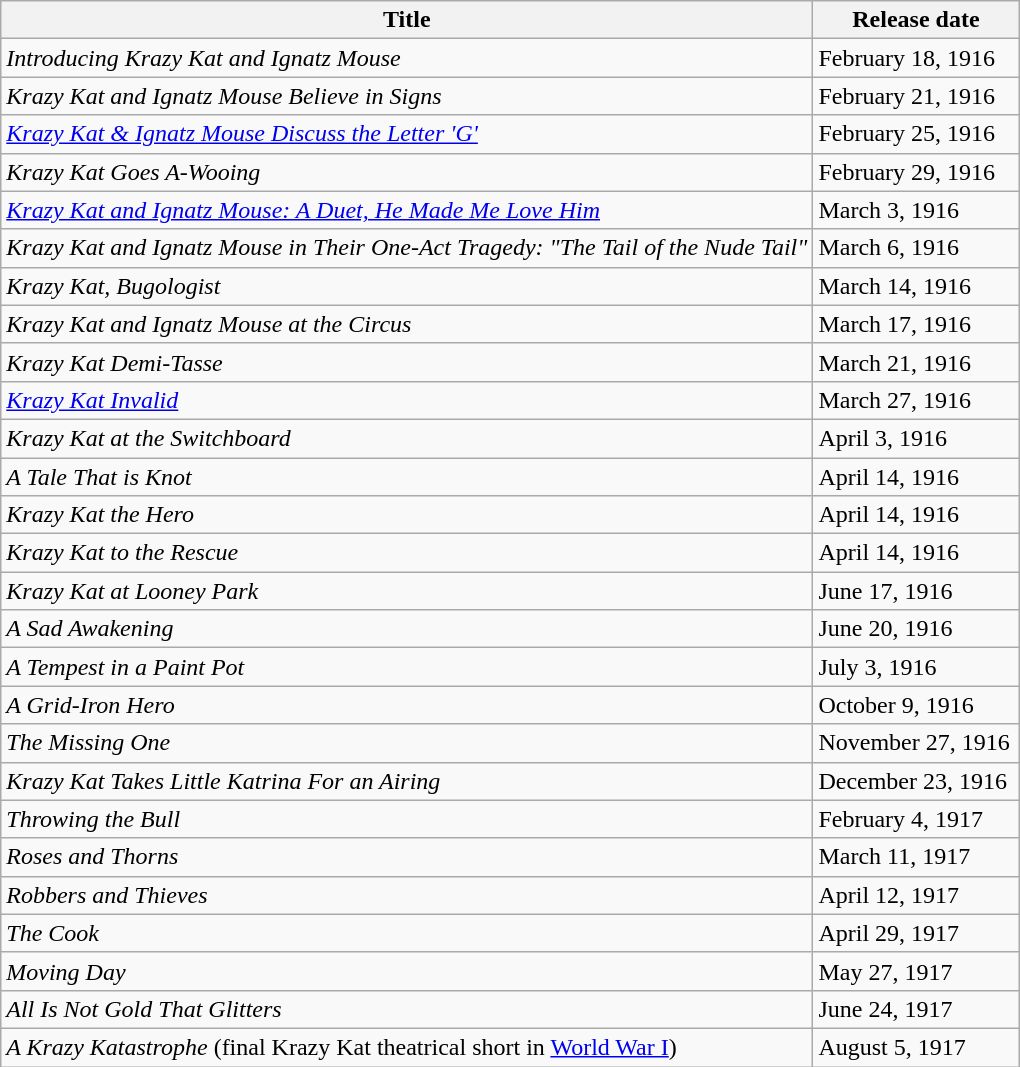<table class="wikitable sortable">
<tr>
<th>Title</th>
<th>Release date</th>
</tr>
<tr>
<td><em>Introducing Krazy Kat and Ignatz Mouse</em></td>
<td width=130px>February 18, 1916</td>
</tr>
<tr>
<td><em>Krazy Kat and Ignatz Mouse Believe in Signs</em></td>
<td>February 21, 1916</td>
</tr>
<tr>
<td><em><a href='#'>Krazy Kat & Ignatz Mouse Discuss the Letter 'G'</a></em></td>
<td>February 25, 1916</td>
</tr>
<tr>
<td><em>Krazy Kat Goes A-Wooing</em></td>
<td>February 29, 1916</td>
</tr>
<tr>
<td><em><a href='#'>Krazy Kat and Ignatz Mouse: A Duet, He Made Me Love Him</a></em></td>
<td>March 3, 1916</td>
</tr>
<tr>
<td><em>Krazy Kat and Ignatz Mouse in Their One-Act Tragedy: "The Tail of the Nude Tail"</em></td>
<td>March 6, 1916</td>
</tr>
<tr>
<td><em>Krazy Kat, Bugologist</em></td>
<td>March 14, 1916</td>
</tr>
<tr>
<td><em>Krazy Kat and Ignatz Mouse at the Circus</em></td>
<td>March 17, 1916</td>
</tr>
<tr>
<td><em>Krazy Kat Demi-Tasse</em></td>
<td>March 21, 1916</td>
</tr>
<tr>
<td><em><a href='#'>Krazy Kat Invalid</a></em></td>
<td>March 27, 1916</td>
</tr>
<tr>
<td><em>Krazy Kat at the Switchboard</em></td>
<td>April 3, 1916</td>
</tr>
<tr>
<td><em>A Tale That is Knot</em></td>
<td>April 14, 1916</td>
</tr>
<tr>
<td><em>Krazy Kat the Hero</em></td>
<td>April 14, 1916</td>
</tr>
<tr>
<td><em>Krazy Kat to the Rescue</em></td>
<td>April 14, 1916</td>
</tr>
<tr>
<td><em>Krazy Kat at Looney Park</em></td>
<td>June 17, 1916</td>
</tr>
<tr>
<td><em>A Sad Awakening</em></td>
<td>June 20, 1916</td>
</tr>
<tr>
<td><em>A Tempest in a Paint Pot</em></td>
<td>July 3, 1916</td>
</tr>
<tr>
<td><em>A Grid-Iron Hero</em></td>
<td>October 9, 1916</td>
</tr>
<tr>
<td><em>The Missing One</em></td>
<td>November 27, 1916</td>
</tr>
<tr>
<td><em>Krazy Kat Takes Little Katrina For an Airing</em></td>
<td>December 23, 1916</td>
</tr>
<tr>
<td><em>Throwing the Bull</em></td>
<td>February 4, 1917</td>
</tr>
<tr>
<td><em>Roses and Thorns</em></td>
<td>March 11, 1917</td>
</tr>
<tr>
<td><em>Robbers and Thieves</em></td>
<td>April 12, 1917</td>
</tr>
<tr>
<td><em>The Cook</em></td>
<td>April 29, 1917</td>
</tr>
<tr>
<td><em>Moving Day</em></td>
<td>May 27, 1917</td>
</tr>
<tr>
<td><em>All Is Not Gold That Glitters</em></td>
<td>June 24, 1917</td>
</tr>
<tr>
<td><em>A Krazy Katastrophe</em> (final Krazy Kat theatrical short in <a href='#'>World War I</a>)</td>
<td>August 5, 1917</td>
</tr>
</table>
